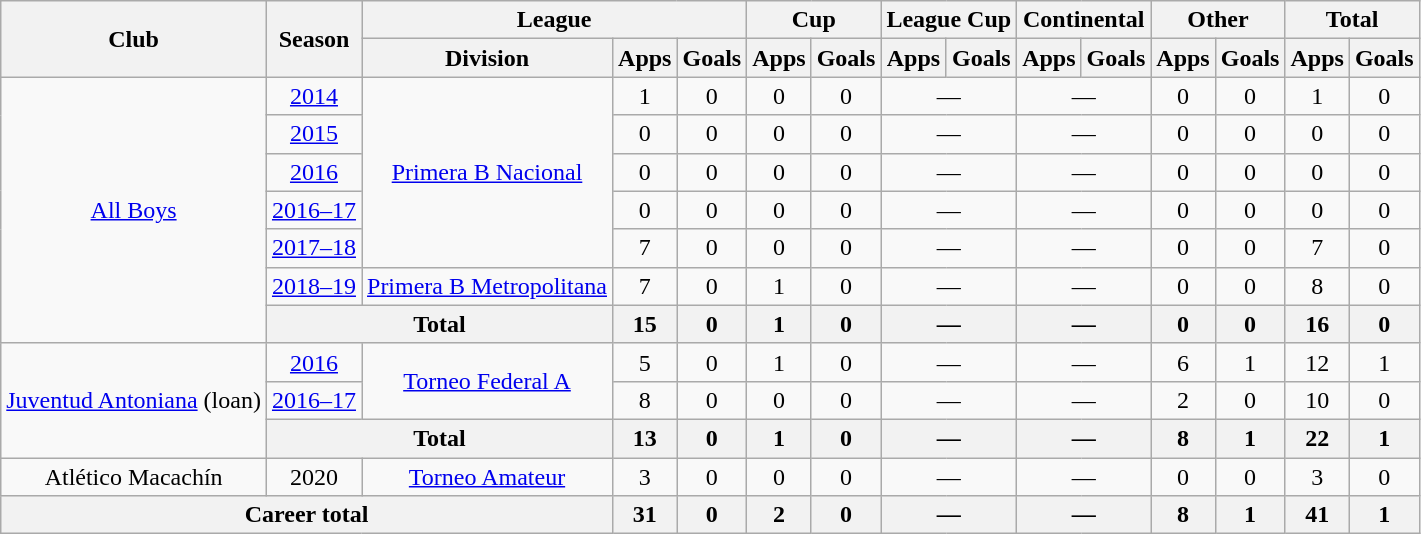<table class="wikitable" style="text-align:center">
<tr>
<th rowspan="2">Club</th>
<th rowspan="2">Season</th>
<th colspan="3">League</th>
<th colspan="2">Cup</th>
<th colspan="2">League Cup</th>
<th colspan="2">Continental</th>
<th colspan="2">Other</th>
<th colspan="2">Total</th>
</tr>
<tr>
<th>Division</th>
<th>Apps</th>
<th>Goals</th>
<th>Apps</th>
<th>Goals</th>
<th>Apps</th>
<th>Goals</th>
<th>Apps</th>
<th>Goals</th>
<th>Apps</th>
<th>Goals</th>
<th>Apps</th>
<th>Goals</th>
</tr>
<tr>
<td rowspan="7"><a href='#'>All Boys</a></td>
<td><a href='#'>2014</a></td>
<td rowspan="5"><a href='#'>Primera B Nacional</a></td>
<td>1</td>
<td>0</td>
<td>0</td>
<td>0</td>
<td colspan="2">—</td>
<td colspan="2">—</td>
<td>0</td>
<td>0</td>
<td>1</td>
<td>0</td>
</tr>
<tr>
<td><a href='#'>2015</a></td>
<td>0</td>
<td>0</td>
<td>0</td>
<td>0</td>
<td colspan="2">—</td>
<td colspan="2">—</td>
<td>0</td>
<td>0</td>
<td>0</td>
<td>0</td>
</tr>
<tr>
<td><a href='#'>2016</a></td>
<td>0</td>
<td>0</td>
<td>0</td>
<td>0</td>
<td colspan="2">—</td>
<td colspan="2">—</td>
<td>0</td>
<td>0</td>
<td>0</td>
<td>0</td>
</tr>
<tr>
<td><a href='#'>2016–17</a></td>
<td>0</td>
<td>0</td>
<td>0</td>
<td>0</td>
<td colspan="2">—</td>
<td colspan="2">—</td>
<td>0</td>
<td>0</td>
<td>0</td>
<td>0</td>
</tr>
<tr>
<td><a href='#'>2017–18</a></td>
<td>7</td>
<td>0</td>
<td>0</td>
<td>0</td>
<td colspan="2">—</td>
<td colspan="2">—</td>
<td>0</td>
<td>0</td>
<td>7</td>
<td>0</td>
</tr>
<tr>
<td><a href='#'>2018–19</a></td>
<td rowspan="1"><a href='#'>Primera B Metropolitana</a></td>
<td>7</td>
<td>0</td>
<td>1</td>
<td>0</td>
<td colspan="2">—</td>
<td colspan="2">—</td>
<td>0</td>
<td>0</td>
<td>8</td>
<td>0</td>
</tr>
<tr>
<th colspan="2">Total</th>
<th>15</th>
<th>0</th>
<th>1</th>
<th>0</th>
<th colspan="2">—</th>
<th colspan="2">—</th>
<th>0</th>
<th>0</th>
<th>16</th>
<th>0</th>
</tr>
<tr>
<td rowspan="3"><a href='#'>Juventud Antoniana</a> (loan)</td>
<td><a href='#'>2016</a></td>
<td rowspan="2"><a href='#'>Torneo Federal A</a></td>
<td>5</td>
<td>0</td>
<td>1</td>
<td>0</td>
<td colspan="2">—</td>
<td colspan="2">—</td>
<td>6</td>
<td>1</td>
<td>12</td>
<td>1</td>
</tr>
<tr>
<td><a href='#'>2016–17</a></td>
<td>8</td>
<td>0</td>
<td>0</td>
<td>0</td>
<td colspan="2">—</td>
<td colspan="2">—</td>
<td>2</td>
<td>0</td>
<td>10</td>
<td>0</td>
</tr>
<tr>
<th colspan="2">Total</th>
<th>13</th>
<th>0</th>
<th>1</th>
<th>0</th>
<th colspan="2">—</th>
<th colspan="2">—</th>
<th>8</th>
<th>1</th>
<th>22</th>
<th>1</th>
</tr>
<tr>
<td rowspan="1">Atlético Macachín</td>
<td>2020</td>
<td rowspan="1"><a href='#'>Torneo Amateur</a></td>
<td>3</td>
<td>0</td>
<td>0</td>
<td>0</td>
<td colspan="2">—</td>
<td colspan="2">—</td>
<td>0</td>
<td>0</td>
<td>3</td>
<td>0</td>
</tr>
<tr>
<th colspan="3">Career total</th>
<th>31</th>
<th>0</th>
<th>2</th>
<th>0</th>
<th colspan="2">—</th>
<th colspan="2">—</th>
<th>8</th>
<th>1</th>
<th>41</th>
<th>1</th>
</tr>
</table>
